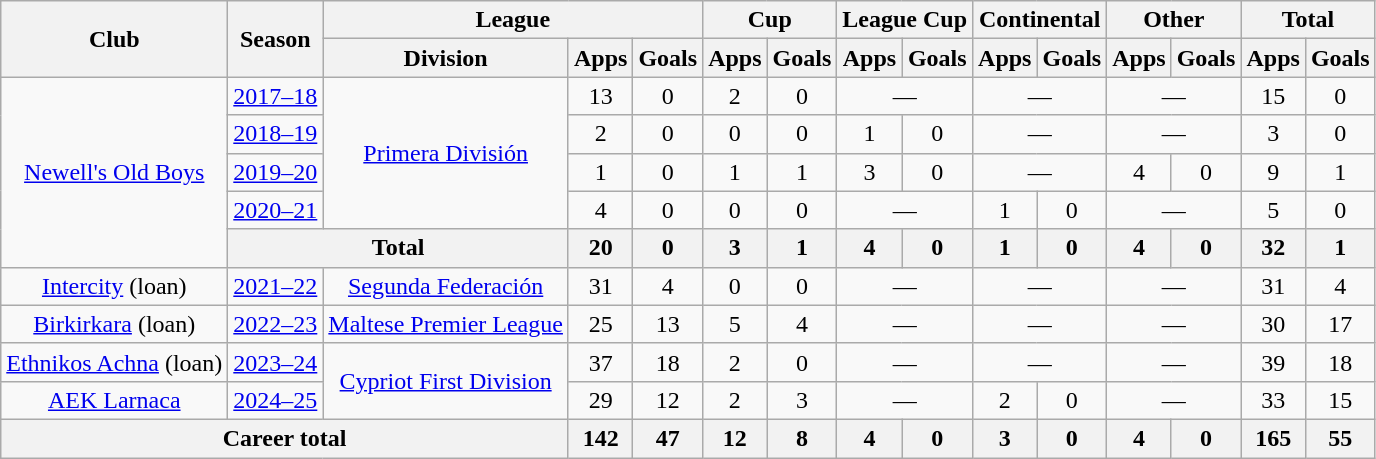<table class="wikitable" style="text-align:center">
<tr>
<th rowspan="2">Club</th>
<th rowspan="2">Season</th>
<th colspan="3">League</th>
<th colspan="2">Cup</th>
<th colspan="2">League Cup</th>
<th colspan="2">Continental</th>
<th colspan="2">Other</th>
<th colspan="2">Total</th>
</tr>
<tr>
<th>Division</th>
<th>Apps</th>
<th>Goals</th>
<th>Apps</th>
<th>Goals</th>
<th>Apps</th>
<th>Goals</th>
<th>Apps</th>
<th>Goals</th>
<th>Apps</th>
<th>Goals</th>
<th>Apps</th>
<th>Goals</th>
</tr>
<tr>
<td rowspan="5"><a href='#'>Newell's Old Boys</a></td>
<td><a href='#'>2017–18</a></td>
<td rowspan="4"><a href='#'>Primera División</a></td>
<td>13</td>
<td>0</td>
<td>2</td>
<td>0</td>
<td colspan="2">—</td>
<td colspan="2">—</td>
<td colspan="2">—</td>
<td>15</td>
<td>0</td>
</tr>
<tr>
<td><a href='#'>2018–19</a></td>
<td>2</td>
<td>0</td>
<td>0</td>
<td>0</td>
<td>1</td>
<td>0</td>
<td colspan="2">—</td>
<td colspan="2">—</td>
<td>3</td>
<td>0</td>
</tr>
<tr>
<td><a href='#'>2019–20</a></td>
<td>1</td>
<td>0</td>
<td>1</td>
<td>1</td>
<td>3</td>
<td>0</td>
<td colspan="2">—</td>
<td>4</td>
<td>0</td>
<td>9</td>
<td>1</td>
</tr>
<tr>
<td><a href='#'>2020–21</a></td>
<td>4</td>
<td>0</td>
<td>0</td>
<td>0</td>
<td colspan="2">—</td>
<td>1</td>
<td>0</td>
<td colspan="2">—</td>
<td>5</td>
<td>0</td>
</tr>
<tr>
<th colspan="2">Total</th>
<th>20</th>
<th>0</th>
<th>3</th>
<th>1</th>
<th>4</th>
<th>0</th>
<th>1</th>
<th>0</th>
<th>4</th>
<th>0</th>
<th>32</th>
<th>1</th>
</tr>
<tr>
<td><a href='#'>Intercity</a> (loan)</td>
<td><a href='#'>2021–22</a></td>
<td><a href='#'>Segunda Federación</a></td>
<td>31</td>
<td>4</td>
<td>0</td>
<td>0</td>
<td colspan="2">—</td>
<td colspan="2">—</td>
<td colspan="2">—</td>
<td>31</td>
<td>4</td>
</tr>
<tr>
<td><a href='#'>Birkirkara</a> (loan)</td>
<td><a href='#'>2022–23</a></td>
<td><a href='#'>Maltese Premier League</a></td>
<td>25</td>
<td>13</td>
<td>5</td>
<td>4</td>
<td colspan="2">—</td>
<td colspan="2">—</td>
<td colspan="2">—</td>
<td>30</td>
<td>17</td>
</tr>
<tr>
<td><a href='#'>Ethnikos Achna</a> (loan)</td>
<td><a href='#'>2023–24</a></td>
<td rowspan="2"><a href='#'>Cypriot First Division</a></td>
<td>37</td>
<td>18</td>
<td>2</td>
<td>0</td>
<td colspan="2">—</td>
<td colspan="2">—</td>
<td colspan="2">—</td>
<td>39</td>
<td>18</td>
</tr>
<tr>
<td><a href='#'>AEK Larnaca</a></td>
<td><a href='#'>2024–25</a></td>
<td>29</td>
<td>12</td>
<td>2</td>
<td>3</td>
<td colspan="2">—</td>
<td>2</td>
<td>0</td>
<td colspan="2">—</td>
<td>33</td>
<td>15</td>
</tr>
<tr>
<th colspan="3">Career total</th>
<th>142</th>
<th>47</th>
<th>12</th>
<th>8</th>
<th>4</th>
<th>0</th>
<th>3</th>
<th>0</th>
<th>4</th>
<th>0</th>
<th>165</th>
<th>55</th>
</tr>
</table>
